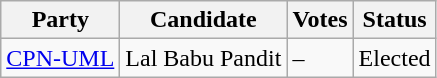<table class="wikitable">
<tr>
<th>Party</th>
<th>Candidate</th>
<th>Votes</th>
<th>Status</th>
</tr>
<tr>
<td><a href='#'>CPN-UML</a></td>
<td>Lal Babu Pandit</td>
<td>–</td>
<td>Elected</td>
</tr>
</table>
